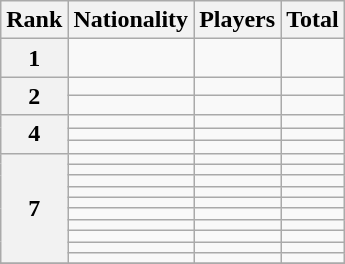<table class="wikitable sortable" style="border-collapse:collapse">
<tr>
<th>Rank</th>
<th>Nationality</th>
<th>Players</th>
<th>Total</th>
</tr>
<tr>
<th>1</th>
<td></td>
<td align="center"></td>
<td align="center"></td>
</tr>
<tr>
<th rowspan="2">2</th>
<td></td>
<td align="center"></td>
<td align="center"></td>
</tr>
<tr>
<td></td>
<td align="center"></td>
<td align="center"></td>
</tr>
<tr>
<th rowspan="3">4</th>
<td></td>
<td align="center"></td>
<td align="center"></td>
</tr>
<tr>
<td></td>
<td align="center"></td>
<td align="center"></td>
</tr>
<tr>
<td></td>
<td align="center"></td>
<td align="center"></td>
</tr>
<tr>
<th rowspan="10">7</th>
<td></td>
<td align="center"></td>
<td align="center"></td>
</tr>
<tr>
<td></td>
<td align="center"></td>
<td align="center"></td>
</tr>
<tr>
<td></td>
<td align="center"></td>
<td align="center"></td>
</tr>
<tr>
<td></td>
<td align="center"></td>
<td align="center"></td>
</tr>
<tr>
<td></td>
<td align="center"></td>
<td align="center"></td>
</tr>
<tr>
<td></td>
<td align="center"></td>
<td align="center"></td>
</tr>
<tr>
<td></td>
<td align="center"></td>
<td align="center"></td>
</tr>
<tr>
<td></td>
<td align="center"></td>
<td align="center"></td>
</tr>
<tr>
<td></td>
<td align="center"></td>
<td align="center"></td>
</tr>
<tr>
<td></td>
<td align="center"></td>
<td align="center"></td>
</tr>
<tr>
</tr>
</table>
